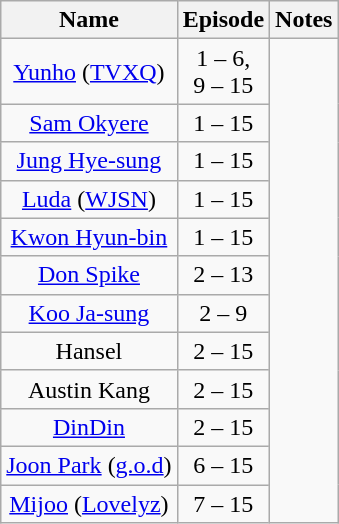<table class=wikitable style=text-align:center>
<tr>
<th>Name</th>
<th>Episode</th>
<th>Notes</th>
</tr>
<tr>
<td><a href='#'>Yunho</a> (<a href='#'>TVXQ</a>)</td>
<td>1 – 6,<br>9 – 15</td>
<td rowspan=12></td>
</tr>
<tr>
<td><a href='#'>Sam Okyere</a></td>
<td>1 – 15</td>
</tr>
<tr>
<td><a href='#'>Jung Hye-sung</a></td>
<td>1 – 15</td>
</tr>
<tr>
<td><a href='#'>Luda</a> (<a href='#'>WJSN</a>)</td>
<td>1 – 15</td>
</tr>
<tr>
<td><a href='#'>Kwon Hyun-bin</a></td>
<td>1 – 15</td>
</tr>
<tr>
<td><a href='#'>Don Spike</a></td>
<td>2 – 13</td>
</tr>
<tr>
<td><a href='#'>Koo Ja-sung</a></td>
<td>2 – 9</td>
</tr>
<tr>
<td>Hansel</td>
<td>2 – 15</td>
</tr>
<tr>
<td>Austin Kang</td>
<td>2 – 15</td>
</tr>
<tr>
<td><a href='#'>DinDin</a></td>
<td>2 – 15</td>
</tr>
<tr>
<td><a href='#'>Joon Park</a> (<a href='#'>g.o.d</a>)</td>
<td>6 – 15</td>
</tr>
<tr>
<td><a href='#'>Mijoo</a> (<a href='#'>Lovelyz</a>)</td>
<td>7 – 15</td>
</tr>
</table>
